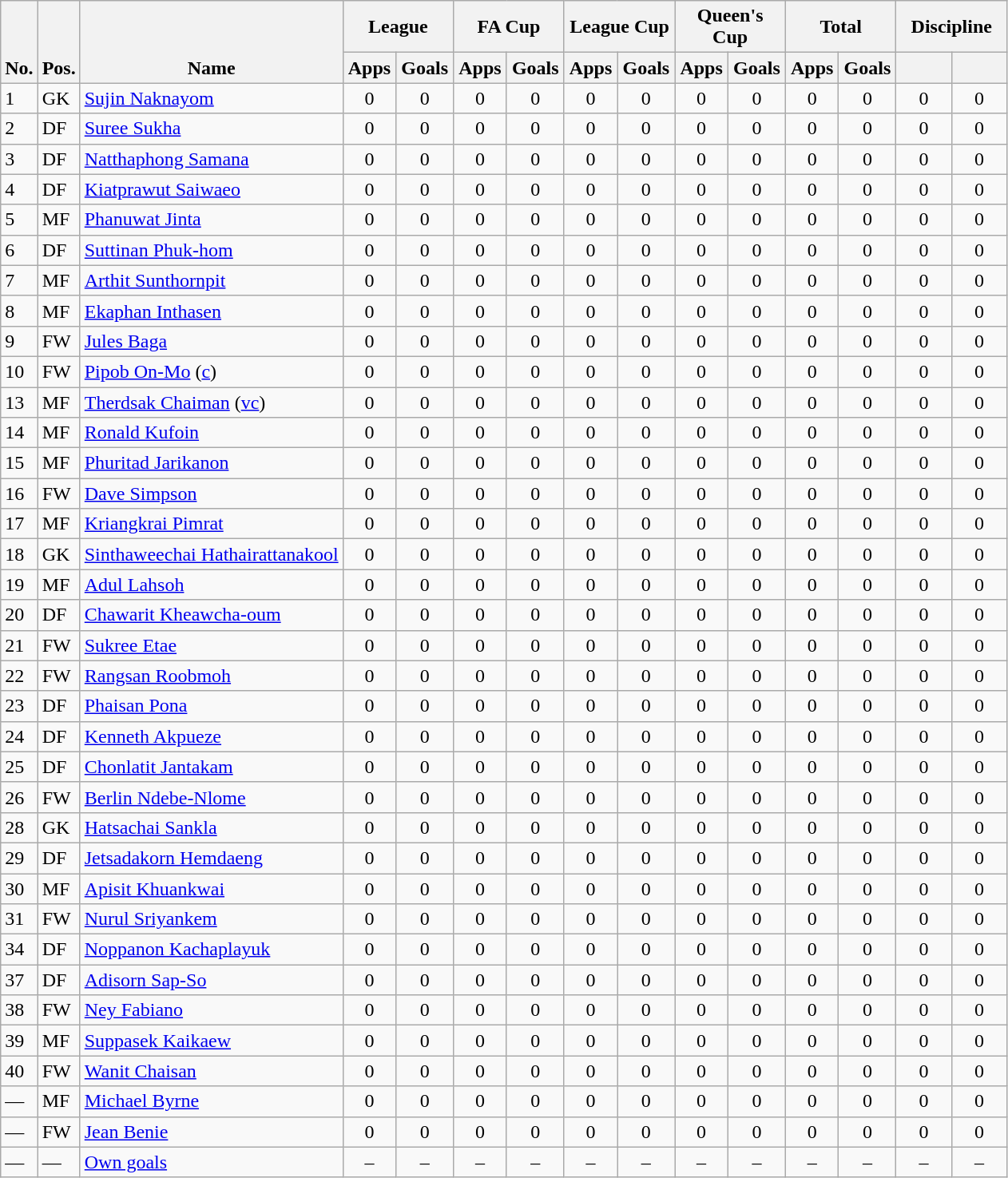<table class="wikitable" style="text-align:center">
<tr>
<th rowspan="2" valign="bottom">No.</th>
<th rowspan="2" valign="bottom">Pos.</th>
<th rowspan="2" valign="bottom">Name</th>
<th colspan="2" width="85">League</th>
<th colspan="2" width="85">FA Cup</th>
<th colspan="2" width="85">League Cup</th>
<th colspan="2" width="85">Queen's Cup</th>
<th colspan="2" width="85">Total</th>
<th colspan="2" width="85">Discipline</th>
</tr>
<tr>
<th>Apps</th>
<th>Goals</th>
<th>Apps</th>
<th>Goals</th>
<th>Apps</th>
<th>Goals</th>
<th>Apps</th>
<th>Goals</th>
<th>Apps</th>
<th>Goals</th>
<th></th>
<th></th>
</tr>
<tr>
<td align="left">1</td>
<td align="left">GK</td>
<td align="left"> <a href='#'>Sujin Naknayom</a></td>
<td>0</td>
<td>0</td>
<td>0</td>
<td>0</td>
<td>0</td>
<td>0</td>
<td>0</td>
<td>0</td>
<td>0</td>
<td>0</td>
<td>0</td>
<td>0</td>
</tr>
<tr>
<td align="left">2</td>
<td align="left">DF</td>
<td align="left"> <a href='#'>Suree Sukha</a></td>
<td>0</td>
<td>0</td>
<td>0</td>
<td>0</td>
<td>0</td>
<td>0</td>
<td>0</td>
<td>0</td>
<td>0</td>
<td>0</td>
<td>0</td>
<td>0</td>
</tr>
<tr>
<td align="left">3</td>
<td align="left">DF</td>
<td align="left"> <a href='#'>Natthaphong Samana</a></td>
<td>0</td>
<td>0</td>
<td>0</td>
<td>0</td>
<td>0</td>
<td>0</td>
<td>0</td>
<td>0</td>
<td>0</td>
<td>0</td>
<td>0</td>
<td>0</td>
</tr>
<tr>
<td align="left">4</td>
<td align="left">DF</td>
<td align="left"> <a href='#'>Kiatprawut Saiwaeo</a></td>
<td>0</td>
<td>0</td>
<td>0</td>
<td>0</td>
<td>0</td>
<td>0</td>
<td>0</td>
<td>0</td>
<td>0</td>
<td>0</td>
<td>0</td>
<td>0</td>
</tr>
<tr>
<td align="left">5</td>
<td align="left">MF</td>
<td align="left"> <a href='#'>Phanuwat Jinta</a></td>
<td>0</td>
<td>0</td>
<td>0</td>
<td>0</td>
<td>0</td>
<td>0</td>
<td>0</td>
<td>0</td>
<td>0</td>
<td>0</td>
<td>0</td>
<td>0</td>
</tr>
<tr>
<td align="left">6</td>
<td align="left">DF</td>
<td align="left"> <a href='#'>Suttinan Phuk-hom</a></td>
<td>0</td>
<td>0</td>
<td>0</td>
<td>0</td>
<td>0</td>
<td>0</td>
<td>0</td>
<td>0</td>
<td>0</td>
<td>0</td>
<td>0</td>
<td>0</td>
</tr>
<tr>
<td align="left">7</td>
<td align="left">MF</td>
<td align="left"> <a href='#'>Arthit Sunthornpit</a></td>
<td>0</td>
<td>0</td>
<td>0</td>
<td>0</td>
<td>0</td>
<td>0</td>
<td>0</td>
<td>0</td>
<td>0</td>
<td>0</td>
<td>0</td>
<td>0</td>
</tr>
<tr>
<td align="left">8</td>
<td align="left">MF</td>
<td align="left"> <a href='#'>Ekaphan Inthasen</a></td>
<td>0</td>
<td>0</td>
<td>0</td>
<td>0</td>
<td>0</td>
<td>0</td>
<td>0</td>
<td>0</td>
<td>0</td>
<td>0</td>
<td>0</td>
<td>0</td>
</tr>
<tr>
<td align="left">9</td>
<td align="left">FW</td>
<td align="left"> <a href='#'>Jules Baga</a></td>
<td>0</td>
<td>0</td>
<td>0</td>
<td>0</td>
<td>0</td>
<td>0</td>
<td>0</td>
<td>0</td>
<td>0</td>
<td>0</td>
<td>0</td>
<td>0</td>
</tr>
<tr>
<td align="left">10</td>
<td align="left">FW</td>
<td align="left"> <a href='#'>Pipob On-Mo</a> (<a href='#'>c</a>)</td>
<td>0</td>
<td>0</td>
<td>0</td>
<td>0</td>
<td>0</td>
<td>0</td>
<td>0</td>
<td>0</td>
<td>0</td>
<td>0</td>
<td>0</td>
<td>0</td>
</tr>
<tr>
<td align="left">13</td>
<td align="left">MF</td>
<td align="left"> <a href='#'>Therdsak Chaiman</a> (<a href='#'>vc</a>)</td>
<td>0</td>
<td>0</td>
<td>0</td>
<td>0</td>
<td>0</td>
<td>0</td>
<td>0</td>
<td>0</td>
<td>0</td>
<td>0</td>
<td>0</td>
<td>0</td>
</tr>
<tr>
<td align="left">14</td>
<td align="left">MF</td>
<td align="left"> <a href='#'>Ronald Kufoin</a></td>
<td>0</td>
<td>0</td>
<td>0</td>
<td>0</td>
<td>0</td>
<td>0</td>
<td>0</td>
<td>0</td>
<td>0</td>
<td>0</td>
<td>0</td>
<td>0</td>
</tr>
<tr>
<td align="left">15</td>
<td align="left">MF</td>
<td align="left"> <a href='#'>Phuritad Jarikanon</a></td>
<td>0</td>
<td>0</td>
<td>0</td>
<td>0</td>
<td>0</td>
<td>0</td>
<td>0</td>
<td>0</td>
<td>0</td>
<td>0</td>
<td>0</td>
<td>0</td>
</tr>
<tr>
<td align="left">16</td>
<td align="left">FW</td>
<td align="left"> <a href='#'>Dave Simpson</a></td>
<td>0</td>
<td>0</td>
<td>0</td>
<td>0</td>
<td>0</td>
<td>0</td>
<td>0</td>
<td>0</td>
<td>0</td>
<td>0</td>
<td>0</td>
<td>0</td>
</tr>
<tr>
<td align="left">17</td>
<td align="left">MF</td>
<td align="left"> <a href='#'>Kriangkrai Pimrat</a></td>
<td>0</td>
<td>0</td>
<td>0</td>
<td>0</td>
<td>0</td>
<td>0</td>
<td>0</td>
<td>0</td>
<td>0</td>
<td>0</td>
<td>0</td>
<td>0</td>
</tr>
<tr>
<td align="left">18</td>
<td align="left">GK</td>
<td align="left"> <a href='#'>Sinthaweechai Hathairattanakool</a></td>
<td>0</td>
<td>0</td>
<td>0</td>
<td>0</td>
<td>0</td>
<td>0</td>
<td>0</td>
<td>0</td>
<td>0</td>
<td>0</td>
<td>0</td>
<td>0</td>
</tr>
<tr>
<td align="left">19</td>
<td align="left">MF</td>
<td align="left"> <a href='#'>Adul Lahsoh</a></td>
<td>0</td>
<td>0</td>
<td>0</td>
<td>0</td>
<td>0</td>
<td>0</td>
<td>0</td>
<td>0</td>
<td>0</td>
<td>0</td>
<td>0</td>
<td>0</td>
</tr>
<tr>
<td align="left">20</td>
<td align="left">DF</td>
<td align="left"> <a href='#'>Chawarit Kheawcha-oum</a></td>
<td>0</td>
<td>0</td>
<td>0</td>
<td>0</td>
<td>0</td>
<td>0</td>
<td>0</td>
<td>0</td>
<td>0</td>
<td>0</td>
<td>0</td>
<td>0</td>
</tr>
<tr>
<td align="left">21</td>
<td align="left">FW</td>
<td align="left"> <a href='#'>Sukree Etae</a></td>
<td>0</td>
<td>0</td>
<td>0</td>
<td>0</td>
<td>0</td>
<td>0</td>
<td>0</td>
<td>0</td>
<td>0</td>
<td>0</td>
<td>0</td>
<td>0</td>
</tr>
<tr>
<td align="left">22</td>
<td align="left">FW</td>
<td align="left"> <a href='#'>Rangsan Roobmoh</a></td>
<td>0</td>
<td>0</td>
<td>0</td>
<td>0</td>
<td>0</td>
<td>0</td>
<td>0</td>
<td>0</td>
<td>0</td>
<td>0</td>
<td>0</td>
<td>0</td>
</tr>
<tr>
<td align="left">23</td>
<td align="left">DF</td>
<td align="left"> <a href='#'>Phaisan Pona</a></td>
<td>0</td>
<td>0</td>
<td>0</td>
<td>0</td>
<td>0</td>
<td>0</td>
<td>0</td>
<td>0</td>
<td>0</td>
<td>0</td>
<td>0</td>
<td>0</td>
</tr>
<tr>
<td align="left">24</td>
<td align="left">DF</td>
<td align="left"> <a href='#'>Kenneth Akpueze</a></td>
<td>0</td>
<td>0</td>
<td>0</td>
<td>0</td>
<td>0</td>
<td>0</td>
<td>0</td>
<td>0</td>
<td>0</td>
<td>0</td>
<td>0</td>
<td>0</td>
</tr>
<tr>
<td align="left">25</td>
<td align="left">DF</td>
<td align="left"> <a href='#'>Chonlatit Jantakam</a></td>
<td>0</td>
<td>0</td>
<td>0</td>
<td>0</td>
<td>0</td>
<td>0</td>
<td>0</td>
<td>0</td>
<td>0</td>
<td>0</td>
<td>0</td>
<td>0</td>
</tr>
<tr>
<td align="left">26</td>
<td align="left">FW</td>
<td align="left"> <a href='#'>Berlin Ndebe-Nlome</a></td>
<td>0</td>
<td>0</td>
<td>0</td>
<td>0</td>
<td>0</td>
<td>0</td>
<td>0</td>
<td>0</td>
<td>0</td>
<td>0</td>
<td>0</td>
<td>0</td>
</tr>
<tr>
<td align="left">28</td>
<td align="left">GK</td>
<td align="left"> <a href='#'>Hatsachai Sankla</a></td>
<td>0</td>
<td>0</td>
<td>0</td>
<td>0</td>
<td>0</td>
<td>0</td>
<td>0</td>
<td>0</td>
<td>0</td>
<td>0</td>
<td>0</td>
<td>0</td>
</tr>
<tr>
<td align="left">29</td>
<td align="left">DF</td>
<td align="left"> <a href='#'>Jetsadakorn Hemdaeng</a></td>
<td>0</td>
<td>0</td>
<td>0</td>
<td>0</td>
<td>0</td>
<td>0</td>
<td>0</td>
<td>0</td>
<td>0</td>
<td>0</td>
<td>0</td>
<td>0</td>
</tr>
<tr>
<td align="left">30</td>
<td align="left">MF</td>
<td align="left"> <a href='#'>Apisit Khuankwai</a></td>
<td>0</td>
<td>0</td>
<td>0</td>
<td>0</td>
<td>0</td>
<td>0</td>
<td>0</td>
<td>0</td>
<td>0</td>
<td>0</td>
<td>0</td>
<td>0</td>
</tr>
<tr>
<td align="left">31</td>
<td align="left">FW</td>
<td align="left"> <a href='#'>Nurul Sriyankem</a></td>
<td>0</td>
<td>0</td>
<td>0</td>
<td>0</td>
<td>0</td>
<td>0</td>
<td>0</td>
<td>0</td>
<td>0</td>
<td>0</td>
<td>0</td>
<td>0</td>
</tr>
<tr>
<td align="left">34</td>
<td align="left">DF</td>
<td align="left"> <a href='#'>Noppanon Kachaplayuk</a></td>
<td>0</td>
<td>0</td>
<td>0</td>
<td>0</td>
<td>0</td>
<td>0</td>
<td>0</td>
<td>0</td>
<td>0</td>
<td>0</td>
<td>0</td>
<td>0</td>
</tr>
<tr>
<td align="left">37</td>
<td align="left">DF</td>
<td align="left"> <a href='#'>Adisorn Sap-So</a></td>
<td>0</td>
<td>0</td>
<td>0</td>
<td>0</td>
<td>0</td>
<td>0</td>
<td>0</td>
<td>0</td>
<td>0</td>
<td>0</td>
<td>0</td>
<td>0</td>
</tr>
<tr>
<td align="left">38</td>
<td align="left">FW</td>
<td align="left"> <a href='#'>Ney Fabiano</a></td>
<td>0</td>
<td>0</td>
<td>0</td>
<td>0</td>
<td>0</td>
<td>0</td>
<td>0</td>
<td>0</td>
<td>0</td>
<td>0</td>
<td>0</td>
<td>0</td>
</tr>
<tr>
<td align="left">39</td>
<td align="left">MF</td>
<td align="left"> <a href='#'>Suppasek Kaikaew</a></td>
<td>0</td>
<td>0</td>
<td>0</td>
<td>0</td>
<td>0</td>
<td>0</td>
<td>0</td>
<td>0</td>
<td>0</td>
<td>0</td>
<td>0</td>
<td>0</td>
</tr>
<tr>
<td align="left">40</td>
<td align="left">FW</td>
<td align="left"> <a href='#'>Wanit Chaisan</a></td>
<td>0</td>
<td>0</td>
<td>0</td>
<td>0</td>
<td>0</td>
<td>0</td>
<td>0</td>
<td>0</td>
<td>0</td>
<td>0</td>
<td>0</td>
<td>0</td>
</tr>
<tr>
<td align="left">—</td>
<td align="left">MF</td>
<td align="left"> <a href='#'>Michael Byrne</a></td>
<td>0</td>
<td>0</td>
<td>0</td>
<td>0</td>
<td>0</td>
<td>0</td>
<td>0</td>
<td>0</td>
<td>0</td>
<td>0</td>
<td>0</td>
<td>0</td>
</tr>
<tr>
<td align="left">—</td>
<td align="left">FW</td>
<td align="left"> <a href='#'>Jean Benie</a></td>
<td>0</td>
<td>0</td>
<td>0</td>
<td>0</td>
<td>0</td>
<td>0</td>
<td>0</td>
<td>0</td>
<td>0</td>
<td>0</td>
<td>0</td>
<td>0</td>
</tr>
<tr>
<td align="left">—</td>
<td align="left">—</td>
<td align="left"><a href='#'>Own goals</a></td>
<td>–</td>
<td>–</td>
<td>–</td>
<td>–</td>
<td>–</td>
<td>–</td>
<td>–</td>
<td>–</td>
<td>–</td>
<td>–</td>
<td>–</td>
<td>–</td>
</tr>
</table>
